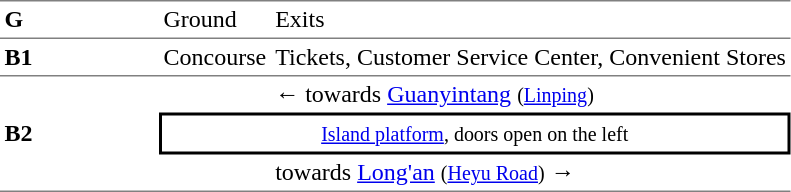<table cellspacing=0 cellpadding=3>
<tr>
<td style="border-top:solid 1px gray;border-bottom:solid 1px gray;" width=100><strong>G</strong></td>
<td style="border-top:solid 1px gray;border-bottom:solid 1px gray;">Ground</td>
<td style="border-top:solid 1px gray;border-bottom:solid 1px gray;">Exits</td>
</tr>
<tr>
<td style="border-bottom:solid 1px gray;"><strong>B1</strong></td>
<td style="border-bottom:solid 1px gray;">Concourse</td>
<td style="border-bottom:solid 1px gray;">Tickets, Customer Service Center, Convenient Stores</td>
</tr>
<tr>
<td rowspan="3" style="border-bottom:solid 1px gray;"><strong>B2</strong></td>
<td></td>
<td>←  towards <a href='#'>Guanyintang</a> <small>(<a href='#'>Linping</a>)</small></td>
</tr>
<tr>
<td style="border-right:solid 2px black;border-left:solid 2px black;border-top:solid 2px black;border-bottom:solid 2px black;text-align:center;" colspan=2><small><a href='#'>Island platform</a>, doors open on the left</small></td>
</tr>
<tr>
<td style="border-bottom:solid 1px gray;"></td>
<td style="border-bottom:solid 1px gray;">  towards <a href='#'>Long'an</a> <small>(<a href='#'>Heyu Road</a>)</small> →</td>
</tr>
</table>
